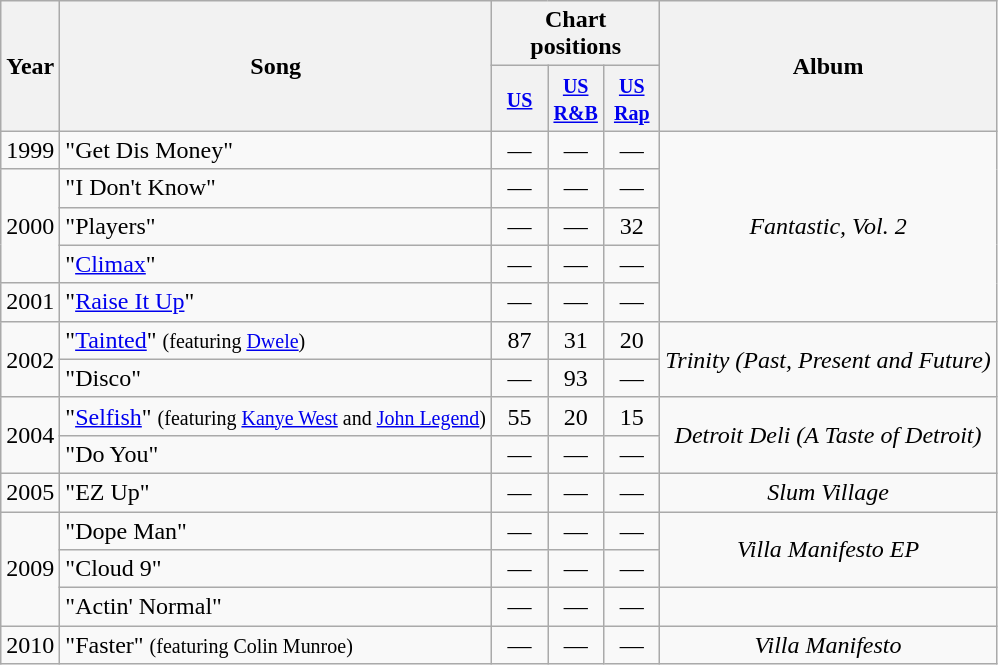<table class="wikitable" style=text-align:center;>
<tr>
<th rowspan="2">Year</th>
<th rowspan="2">Song</th>
<th colspan="3">Chart positions</th>
<th rowspan="2">Album</th>
</tr>
<tr>
<th width="30"><small><a href='#'>US</a></small></th>
<th width="30"><small><a href='#'>US<br>R&B</a></small></th>
<th width="30"><small><a href='#'>US Rap</a></small></th>
</tr>
<tr>
<td>1999</td>
<td align="left">"Get Dis Money"</td>
<td style="text-align:center;">—</td>
<td style="text-align:center;">—</td>
<td>—</td>
<td rowspan="5"><em>Fantastic, Vol. 2</em></td>
</tr>
<tr>
<td rowspan="3">2000</td>
<td align="left">"I Don't Know"</td>
<td>—</td>
<td>—</td>
<td>—</td>
</tr>
<tr>
<td align="left">"Players"</td>
<td>—</td>
<td>—</td>
<td>32</td>
</tr>
<tr>
<td align="left">"<a href='#'>Climax</a>"</td>
<td>—</td>
<td>—</td>
<td>—</td>
</tr>
<tr>
<td>2001</td>
<td align="left">"<a href='#'>Raise It Up</a>"</td>
<td>—</td>
<td>—</td>
<td>—</td>
</tr>
<tr>
<td rowspan="2">2002</td>
<td align="left">"<a href='#'>Tainted</a>" <small>(featuring <a href='#'>Dwele</a>)</small></td>
<td>87</td>
<td>31</td>
<td>20</td>
<td rowspan="2"><em>Trinity (Past, Present and Future)</em></td>
</tr>
<tr>
<td align="left">"Disco"</td>
<td>—</td>
<td>93</td>
<td>—</td>
</tr>
<tr>
<td rowspan="2">2004</td>
<td align="left">"<a href='#'>Selfish</a>" <small>(featuring <a href='#'>Kanye West</a> and <a href='#'>John Legend</a>)</small></td>
<td>55</td>
<td>20</td>
<td>15</td>
<td rowspan="2"><em>Detroit Deli (A Taste of Detroit)</em></td>
</tr>
<tr>
<td align="left">"Do You"</td>
<td>—</td>
<td>—</td>
<td>—</td>
</tr>
<tr>
<td>2005</td>
<td align="left">"EZ Up"</td>
<td>—</td>
<td>—</td>
<td>—</td>
<td><em>Slum Village</em></td>
</tr>
<tr>
<td rowspan="3">2009</td>
<td align="left">"Dope Man"</td>
<td>—</td>
<td>—</td>
<td>—</td>
<td rowspan="2"><em>Villa Manifesto EP</em></td>
</tr>
<tr>
<td align="left">"Cloud 9"</td>
<td>—</td>
<td>—</td>
<td>—</td>
</tr>
<tr>
<td align="left">"Actin' Normal"</td>
<td>—</td>
<td>—</td>
<td>—</td>
<td></td>
</tr>
<tr>
<td>2010</td>
<td align="left">"Faster" <small>(featuring Colin Munroe)</small></td>
<td>—</td>
<td>—</td>
<td>—</td>
<td><em>Villa Manifesto</em></td>
</tr>
</table>
